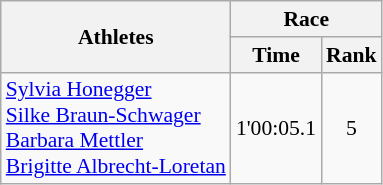<table class="wikitable" border="1" style="font-size:90%">
<tr>
<th rowspan=2>Athletes</th>
<th colspan=2>Race</th>
</tr>
<tr>
<th>Time</th>
<th>Rank</th>
</tr>
<tr>
<td><a href='#'>Sylvia Honegger</a><br><a href='#'>Silke Braun-Schwager</a><br><a href='#'>Barbara Mettler</a><br><a href='#'>Brigitte Albrecht-Loretan</a></td>
<td align=center>1'00:05.1</td>
<td align=center>5</td>
</tr>
</table>
